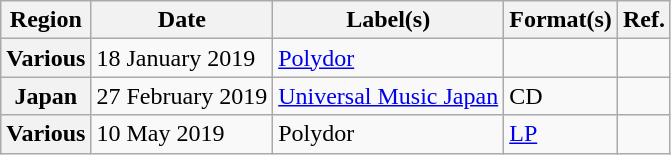<table class="wikitable plainrowheaders">
<tr>
<th scope="col">Region</th>
<th scope="col">Date</th>
<th scope="col">Label(s)</th>
<th scope="col">Format(s)</th>
<th scope="col">Ref.</th>
</tr>
<tr>
<th scope="row">Various</th>
<td>18 January 2019</td>
<td><a href='#'>Polydor</a></td>
<td></td>
<td></td>
</tr>
<tr>
<th scope="row">Japan</th>
<td>27 February 2019</td>
<td><a href='#'>Universal Music Japan</a></td>
<td>CD</td>
<td></td>
</tr>
<tr>
<th scope="row">Various</th>
<td>10 May 2019</td>
<td>Polydor</td>
<td><a href='#'>LP</a></td>
<td></td>
</tr>
</table>
